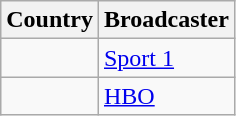<table class="wikitable">
<tr>
<th align=center>Country</th>
<th align=center>Broadcaster</th>
</tr>
<tr>
<td></td>
<td><a href='#'>Sport 1</a></td>
</tr>
<tr>
<td></td>
<td><a href='#'>HBO</a></td>
</tr>
</table>
